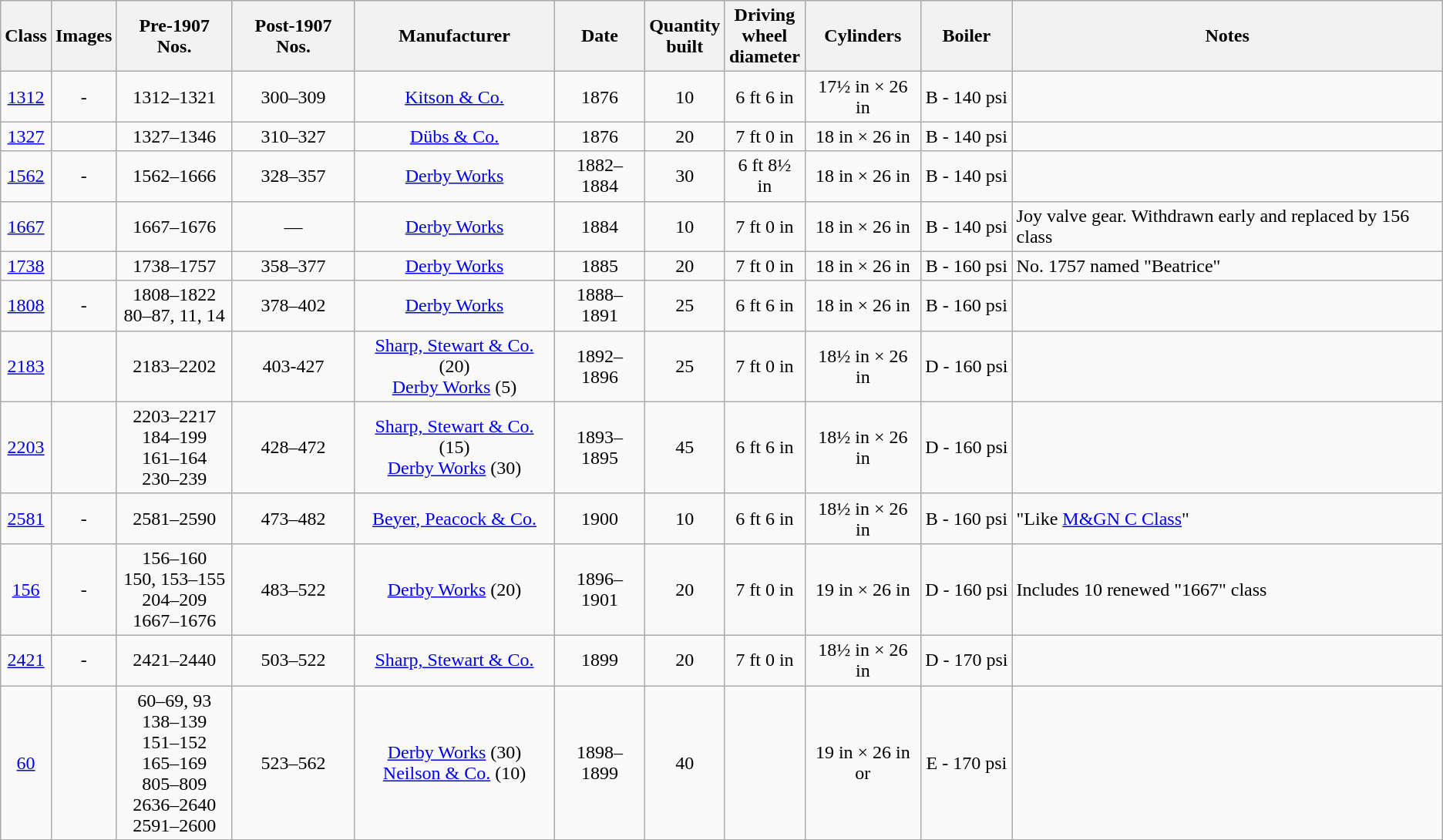<table class="wikitable" style=text-align:center>
<tr>
<th>Class</th>
<th>Images</th>
<th>Pre-1907 Nos.</th>
<th>Post-1907 Nos.</th>
<th>Manufacturer</th>
<th>Date</th>
<th>Quantity<br>built</th>
<th>Driving<br>wheel<br>diameter</th>
<th>Cylinders</th>
<th>Boiler</th>
<th>Notes</th>
</tr>
<tr>
<td><a href='#'>1312</a></td>
<td>-</td>
<td>1312–1321</td>
<td>300–309</td>
<td><a href='#'>Kitson & Co.</a></td>
<td>1876</td>
<td>10</td>
<td>6 ft 6 in</td>
<td>17½ in × 26 in</td>
<td>B - 140 psi</td>
<td align=left></td>
</tr>
<tr>
<td><a href='#'>1327</a></td>
<td></td>
<td>1327–1346</td>
<td>310–327</td>
<td><a href='#'>Dübs & Co.</a></td>
<td>1876</td>
<td>20</td>
<td>7 ft 0 in</td>
<td>18 in × 26 in</td>
<td>B - 140 psi</td>
<td align=left></td>
</tr>
<tr>
<td><a href='#'>1562</a></td>
<td>-</td>
<td>1562–1666</td>
<td>328–357</td>
<td><a href='#'>Derby Works</a></td>
<td>1882–1884</td>
<td>30</td>
<td>6 ft 8½ in</td>
<td>18 in × 26 in</td>
<td>B - 140 psi</td>
<td align=left></td>
</tr>
<tr>
<td><a href='#'>1667</a></td>
<td></td>
<td>1667–1676</td>
<td>—</td>
<td><a href='#'>Derby Works</a></td>
<td>1884</td>
<td>10</td>
<td>7 ft 0 in</td>
<td>18 in × 26 in</td>
<td>B - 140 psi</td>
<td align=left>  Joy valve gear. Withdrawn early and replaced by 156 class</td>
</tr>
<tr>
<td><a href='#'>1738</a></td>
<td></td>
<td>1738–1757</td>
<td>358–377</td>
<td><a href='#'>Derby Works</a></td>
<td>1885</td>
<td>20</td>
<td>7 ft 0 in</td>
<td>18 in × 26 in</td>
<td>B - 160 psi</td>
<td align=left> No. 1757 named "Beatrice"</td>
</tr>
<tr>
<td><a href='#'>1808</a></td>
<td>-</td>
<td>1808–1822<br>80–87, 11, 14</td>
<td>378–402</td>
<td><a href='#'>Derby Works</a></td>
<td>1888–1891</td>
<td>25</td>
<td>6 ft 6 in</td>
<td>18 in × 26 in</td>
<td>B - 160 psi</td>
<td align=left></td>
</tr>
<tr>
<td><a href='#'>2183</a></td>
<td></td>
<td>2183–2202</td>
<td>403-427</td>
<td><a href='#'>Sharp, Stewart & Co.</a> (20)<br><a href='#'>Derby Works</a> (5)</td>
<td>1892–1896</td>
<td>25</td>
<td>7 ft 0 in</td>
<td>18½ in × 26 in</td>
<td>D - 160 psi</td>
<td align=left></td>
</tr>
<tr>
<td><a href='#'>2203</a></td>
<td></td>
<td>2203–2217<br>184–199<br>161–164<br>230–239</td>
<td>428–472</td>
<td><a href='#'>Sharp, Stewart & Co.</a> (15)<br><a href='#'>Derby Works</a> (30)</td>
<td>1893–1895</td>
<td>45</td>
<td>6 ft 6 in</td>
<td>18½ in × 26 in</td>
<td>D - 160 psi</td>
<td align=left></td>
</tr>
<tr>
<td><a href='#'>2581</a></td>
<td>-</td>
<td>2581–2590</td>
<td>473–482</td>
<td><a href='#'>Beyer, Peacock & Co.</a></td>
<td>1900</td>
<td>10</td>
<td>6 ft 6 in</td>
<td>18½ in × 26 in</td>
<td>B - 160 psi</td>
<td align=left>  "Like <a href='#'>M&GN C Class</a>"</td>
</tr>
<tr>
<td><a href='#'>156</a></td>
<td>-</td>
<td>156–160<br>150, 153–155<br>204–209<br>1667–1676</td>
<td>483–522</td>
<td><a href='#'>Derby Works</a> (20)</td>
<td>1896–1901</td>
<td>20</td>
<td>7 ft 0 in</td>
<td>19 in × 26 in</td>
<td>D - 160 psi</td>
<td align=left> Includes 10 renewed "1667" class</td>
</tr>
<tr>
<td><a href='#'>2421</a></td>
<td>-</td>
<td>2421–2440</td>
<td>503–522</td>
<td><a href='#'>Sharp, Stewart & Co.</a></td>
<td>1899</td>
<td>20</td>
<td>7 ft 0 in</td>
<td>18½ in × 26 in</td>
<td>D - 170 psi</td>
<td align=left></td>
</tr>
<tr>
<td><a href='#'>60</a></td>
<td></td>
<td>60–69, 93<br>138–139<br>151–152<br>165–169<br>805–809<br>2636–2640<br>2591–2600</td>
<td>523–562</td>
<td><a href='#'>Derby Works</a> (30)<br><a href='#'>Neilson & Co.</a> (10)</td>
<td>1898–1899</td>
<td>40</td>
<td></td>
<td>19 in × 26 in<br>or<br></td>
<td>E - 170 psi</td>
<td align=left></td>
</tr>
</table>
